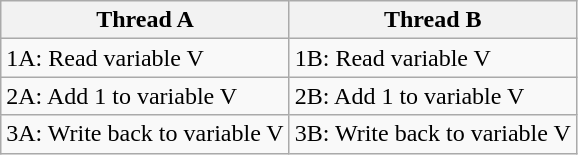<table class="wikitable">
<tr>
<th>Thread A</th>
<th>Thread B</th>
</tr>
<tr>
<td>1A: Read variable V</td>
<td>1B: Read variable V</td>
</tr>
<tr>
<td>2A: Add 1 to variable V</td>
<td>2B: Add 1 to variable V</td>
</tr>
<tr>
<td>3A: Write back to variable V</td>
<td>3B: Write back to variable V</td>
</tr>
</table>
